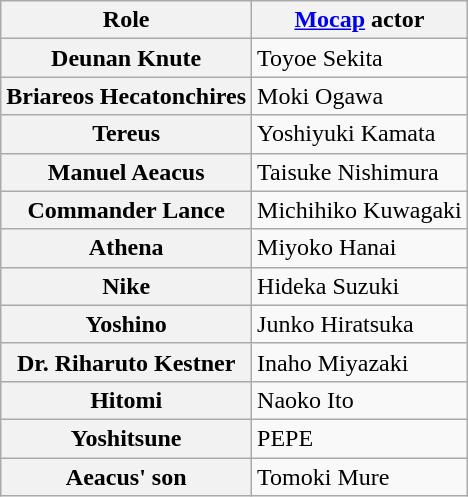<table class="wikitable">
<tr>
<th>Role</th>
<th><a href='#'>Mocap</a> actor</th>
</tr>
<tr>
<th>Deunan Knute</th>
<td>Toyoe Sekita</td>
</tr>
<tr>
<th>Briareos Hecatonchires</th>
<td>Moki Ogawa</td>
</tr>
<tr>
<th>Tereus</th>
<td>Yoshiyuki Kamata</td>
</tr>
<tr>
<th>Manuel Aeacus</th>
<td>Taisuke Nishimura</td>
</tr>
<tr>
<th>Commander Lance</th>
<td>Michihiko Kuwagaki</td>
</tr>
<tr>
<th>Athena</th>
<td>Miyoko Hanai</td>
</tr>
<tr>
<th>Nike</th>
<td>Hideka Suzuki</td>
</tr>
<tr>
<th>Yoshino</th>
<td>Junko Hiratsuka</td>
</tr>
<tr>
<th>Dr. Riharuto Kestner</th>
<td>Inaho Miyazaki</td>
</tr>
<tr>
<th>Hitomi</th>
<td>Naoko Ito</td>
</tr>
<tr>
<th>Yoshitsune</th>
<td>PEPE</td>
</tr>
<tr>
<th>Aeacus' son</th>
<td>Tomoki Mure</td>
</tr>
</table>
